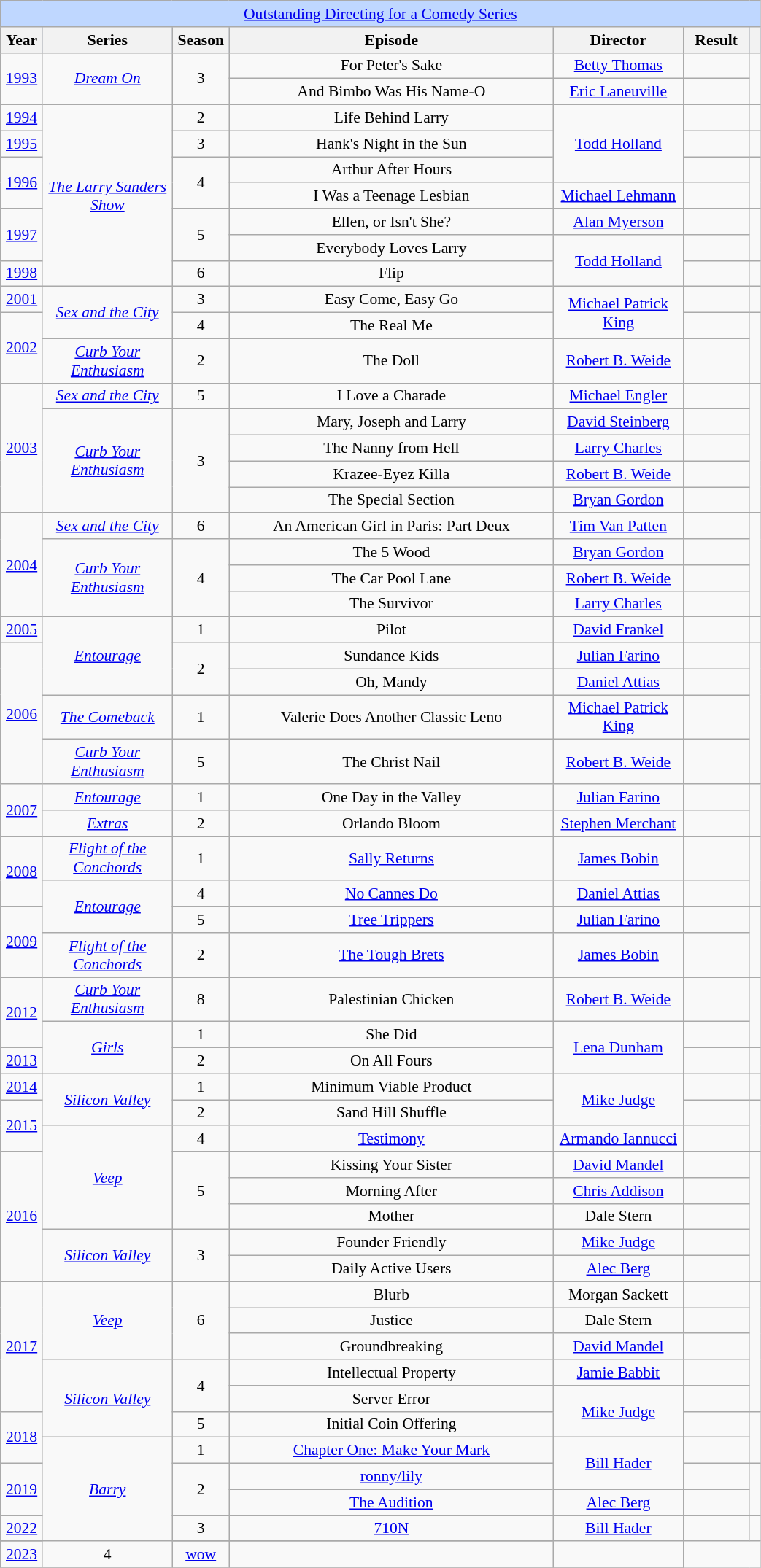<table class="wikitable plainrowheaders" style="text-align: center; font-size: 90%" width=55%>
<tr ---- bgcolor="#bfd7ff">
<td colspan=7 align=center><a href='#'>Outstanding Directing for a Comedy Series</a></td>
</tr>
<tr ---- bgcolor="#bfd7ff">
<th scope="col" style="width:1%;">Year</th>
<th scope="col" style="width:12%;">Series</th>
<th scope="col" style="width:1%;">Season</th>
<th scope="col" style="width:30%;">Episode</th>
<th scope="col" style="width:12%;">Director</th>
<th scope="col" style="width:5%;">Result</th>
<th scope="col" style="width:1%;"></th>
</tr>
<tr>
<td rowspan="2"><a href='#'>1993</a></td>
<td rowspan="2"><em><a href='#'>Dream On</a></em></td>
<td rowspan="2">3</td>
<td>For Peter's Sake</td>
<td><a href='#'>Betty Thomas</a></td>
<td></td>
<td rowspan="2"></td>
</tr>
<tr>
<td>And Bimbo Was His Name-O</td>
<td><a href='#'>Eric Laneuville</a></td>
<td></td>
</tr>
<tr>
<td><a href='#'>1994</a></td>
<td rowspan="7"><em><a href='#'>The Larry Sanders Show</a></em></td>
<td>2</td>
<td>Life Behind Larry</td>
<td rowspan="3"><a href='#'>Todd Holland</a></td>
<td></td>
<td></td>
</tr>
<tr>
<td><a href='#'>1995</a></td>
<td>3</td>
<td>Hank's Night in the Sun</td>
<td></td>
<td></td>
</tr>
<tr>
<td rowspan="2"><a href='#'>1996</a></td>
<td rowspan="2">4</td>
<td>Arthur After Hours</td>
<td></td>
<td rowspan="2"></td>
</tr>
<tr>
<td>I Was a Teenage Lesbian</td>
<td><a href='#'>Michael Lehmann</a></td>
<td></td>
</tr>
<tr>
<td rowspan="2"><a href='#'>1997</a></td>
<td rowspan="2">5</td>
<td>Ellen, or Isn't She?</td>
<td><a href='#'>Alan Myerson</a></td>
<td></td>
<td rowspan="2"></td>
</tr>
<tr>
<td>Everybody Loves Larry</td>
<td rowspan="2"><a href='#'>Todd Holland</a></td>
<td></td>
</tr>
<tr>
<td><a href='#'>1998</a></td>
<td>6</td>
<td>Flip</td>
<td></td>
<td></td>
</tr>
<tr>
<td><a href='#'>2001</a></td>
<td rowspan="2"><em><a href='#'>Sex and the City</a></em></td>
<td>3</td>
<td>Easy Come, Easy Go</td>
<td rowspan="2"><a href='#'>Michael Patrick King</a></td>
<td></td>
<td></td>
</tr>
<tr>
<td rowspan="2"><a href='#'>2002</a></td>
<td>4</td>
<td>The Real Me</td>
<td></td>
<td rowspan="2"></td>
</tr>
<tr>
<td><em><a href='#'>Curb Your Enthusiasm</a></em></td>
<td>2</td>
<td>The Doll</td>
<td><a href='#'>Robert B. Weide</a></td>
<td></td>
</tr>
<tr>
<td rowspan="5"><a href='#'>2003</a></td>
<td><em><a href='#'>Sex and the City</a></em></td>
<td>5</td>
<td>I Love a Charade</td>
<td><a href='#'>Michael Engler</a></td>
<td></td>
<td rowspan="5"></td>
</tr>
<tr>
<td rowspan="4"><em><a href='#'>Curb Your Enthusiasm</a></em></td>
<td rowspan="4">3</td>
<td>Mary, Joseph and Larry</td>
<td><a href='#'>David Steinberg</a></td>
<td></td>
</tr>
<tr>
<td>The Nanny from Hell</td>
<td><a href='#'>Larry Charles</a></td>
<td></td>
</tr>
<tr>
<td>Krazee-Eyez Killa</td>
<td><a href='#'>Robert B. Weide</a></td>
<td></td>
</tr>
<tr>
<td>The Special Section</td>
<td><a href='#'>Bryan Gordon</a></td>
<td></td>
</tr>
<tr>
<td rowspan="4"><a href='#'>2004</a></td>
<td><em><a href='#'>Sex and the City</a></em></td>
<td>6</td>
<td>An American Girl in Paris: Part Deux</td>
<td><a href='#'>Tim Van Patten</a></td>
<td></td>
<td rowspan="4"></td>
</tr>
<tr>
<td rowspan="3"><em><a href='#'>Curb Your Enthusiasm</a></em></td>
<td rowspan="3">4</td>
<td>The 5 Wood</td>
<td><a href='#'>Bryan Gordon</a></td>
<td></td>
</tr>
<tr>
<td>The Car Pool Lane</td>
<td><a href='#'>Robert B. Weide</a></td>
<td></td>
</tr>
<tr>
<td>The Survivor</td>
<td><a href='#'>Larry Charles</a></td>
<td></td>
</tr>
<tr>
<td><a href='#'>2005</a></td>
<td rowspan="3"><em><a href='#'>Entourage</a></em></td>
<td>1</td>
<td>Pilot</td>
<td><a href='#'>David Frankel</a></td>
<td></td>
<td></td>
</tr>
<tr>
<td rowspan="4"><a href='#'>2006</a></td>
<td rowspan="2">2</td>
<td>Sundance Kids</td>
<td><a href='#'>Julian Farino</a></td>
<td></td>
<td rowspan="4"></td>
</tr>
<tr>
<td>Oh, Mandy</td>
<td><a href='#'>Daniel Attias</a></td>
<td></td>
</tr>
<tr>
<td><em><a href='#'>The Comeback</a></em></td>
<td>1</td>
<td>Valerie Does Another Classic Leno</td>
<td><a href='#'>Michael Patrick King</a></td>
<td></td>
</tr>
<tr>
<td><em><a href='#'>Curb Your Enthusiasm</a></em></td>
<td>5</td>
<td>The Christ Nail</td>
<td><a href='#'>Robert B. Weide</a></td>
<td></td>
</tr>
<tr>
<td rowspan="2"><a href='#'>2007</a></td>
<td><em><a href='#'>Entourage</a></em></td>
<td>1</td>
<td>One Day in the Valley</td>
<td><a href='#'>Julian Farino</a></td>
<td></td>
<td rowspan="2"></td>
</tr>
<tr>
<td><em><a href='#'>Extras</a></em></td>
<td>2</td>
<td>Orlando Bloom</td>
<td><a href='#'>Stephen Merchant</a></td>
<td></td>
</tr>
<tr>
<td rowspan="2"><a href='#'>2008</a></td>
<td><em><a href='#'>Flight of the Conchords</a></em></td>
<td>1</td>
<td><a href='#'>Sally Returns</a></td>
<td><a href='#'>James Bobin</a></td>
<td></td>
<td rowspan="2"></td>
</tr>
<tr>
<td rowspan="2"><em><a href='#'>Entourage</a></em></td>
<td>4</td>
<td><a href='#'>No Cannes Do</a></td>
<td><a href='#'>Daniel Attias</a></td>
<td></td>
</tr>
<tr>
<td rowspan="2"><a href='#'>2009</a></td>
<td>5</td>
<td><a href='#'>Tree Trippers</a></td>
<td><a href='#'>Julian Farino</a></td>
<td></td>
<td rowspan="2"></td>
</tr>
<tr>
<td><em><a href='#'>Flight of the Conchords</a></em></td>
<td>2</td>
<td><a href='#'>The Tough Brets</a></td>
<td><a href='#'>James Bobin</a></td>
<td></td>
</tr>
<tr>
<td rowspan="2"><a href='#'>2012</a></td>
<td><em><a href='#'>Curb Your Enthusiasm</a></em></td>
<td>8</td>
<td>Palestinian Chicken</td>
<td><a href='#'>Robert B. Weide</a></td>
<td></td>
<td rowspan="2"></td>
</tr>
<tr>
<td rowspan="2"><em><a href='#'>Girls</a></em></td>
<td>1</td>
<td>She Did</td>
<td rowspan="2"><a href='#'>Lena Dunham</a></td>
<td></td>
</tr>
<tr>
<td><a href='#'>2013</a></td>
<td>2</td>
<td>On All Fours</td>
<td></td>
<td></td>
</tr>
<tr>
<td><a href='#'>2014</a></td>
<td rowspan="2"><em><a href='#'>Silicon Valley</a></em></td>
<td>1</td>
<td>Minimum Viable Product</td>
<td rowspan="2"><a href='#'>Mike Judge</a></td>
<td></td>
<td></td>
</tr>
<tr>
<td rowspan="2"><a href='#'>2015</a></td>
<td>2</td>
<td>Sand Hill Shuffle</td>
<td></td>
<td rowspan="2"></td>
</tr>
<tr>
<td rowspan="4"><em><a href='#'>Veep</a></em></td>
<td>4</td>
<td><a href='#'>Testimony</a></td>
<td><a href='#'>Armando Iannucci</a></td>
<td></td>
</tr>
<tr>
<td rowspan="5"><a href='#'>2016</a></td>
<td rowspan="3">5</td>
<td>Kissing Your Sister</td>
<td><a href='#'>David Mandel</a></td>
<td></td>
<td rowspan="5"></td>
</tr>
<tr>
<td>Morning After</td>
<td><a href='#'>Chris Addison</a></td>
<td></td>
</tr>
<tr>
<td>Mother</td>
<td>Dale Stern</td>
<td></td>
</tr>
<tr>
<td rowspan="2"><em><a href='#'>Silicon Valley</a></em></td>
<td rowspan="2">3</td>
<td>Founder Friendly</td>
<td><a href='#'>Mike Judge</a></td>
<td></td>
</tr>
<tr>
<td>Daily Active Users</td>
<td><a href='#'>Alec Berg</a></td>
<td></td>
</tr>
<tr>
<td rowspan="5"><a href='#'>2017</a></td>
<td rowspan="3"><em><a href='#'>Veep</a></em></td>
<td rowspan="3">6</td>
<td>Blurb</td>
<td>Morgan Sackett</td>
<td></td>
<td rowspan="5"></td>
</tr>
<tr>
<td>Justice</td>
<td>Dale Stern</td>
<td></td>
</tr>
<tr>
<td>Groundbreaking</td>
<td><a href='#'>David Mandel</a></td>
<td></td>
</tr>
<tr>
<td rowspan="3"><em><a href='#'>Silicon Valley</a></em></td>
<td rowspan="2">4</td>
<td>Intellectual Property</td>
<td><a href='#'>Jamie Babbit</a></td>
<td></td>
</tr>
<tr>
<td>Server Error</td>
<td rowspan="2"><a href='#'>Mike Judge</a></td>
<td></td>
</tr>
<tr>
<td rowspan="2"><a href='#'>2018</a></td>
<td>5</td>
<td>Initial Coin Offering</td>
<td></td>
<td rowspan="2"></td>
</tr>
<tr>
<td rowspan="5"><em><a href='#'>Barry</a></em></td>
<td>1</td>
<td><a href='#'>Chapter One: Make Your Mark</a></td>
<td rowspan="2"><a href='#'>Bill Hader</a></td>
<td></td>
</tr>
<tr>
<td rowspan="2"><a href='#'>2019</a></td>
<td rowspan="2">2</td>
<td><a href='#'>ronny/lily</a></td>
<td></td>
<td rowspan="2"></td>
</tr>
<tr>
<td><a href='#'>The Audition</a></td>
<td><a href='#'>Alec Berg</a></td>
<td></td>
</tr>
<tr>
<td><a href='#'>2022</a></td>
<td>3</td>
<td><a href='#'>710N</a></td>
<td rowspan="2"><a href='#'>Bill Hader</a></td>
<td></td>
<td></td>
</tr>
<tr>
</tr>
<tr>
<td><a href='#'>2023</a></td>
<td>4</td>
<td><a href='#'>wow</a></td>
<td></td>
<td></td>
</tr>
<tr>
</tr>
</table>
